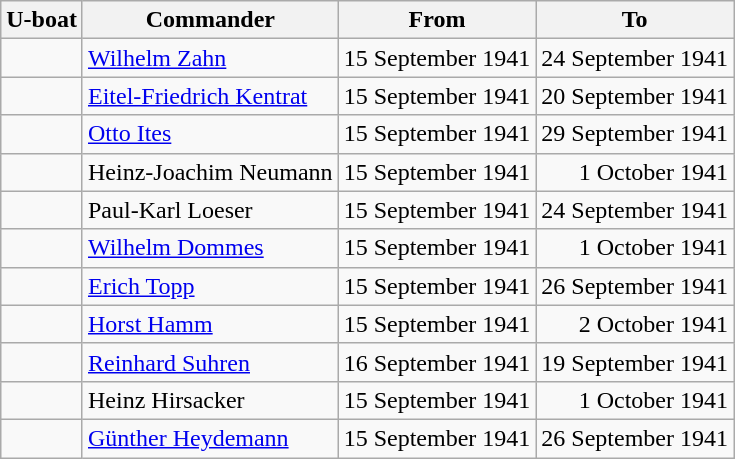<table class="wikitable">
<tr>
<th>U-boat</th>
<th>Commander</th>
<th>From</th>
<th>To</th>
</tr>
<tr>
<td align="center"></td>
<td align="left"><a href='#'>Wilhelm Zahn</a></td>
<td align="right">15 September 1941</td>
<td align="right">24 September 1941</td>
</tr>
<tr>
<td align="center"></td>
<td align="left"><a href='#'>Eitel-Friedrich Kentrat</a></td>
<td align="right">15 September 1941</td>
<td align="right">20 September 1941</td>
</tr>
<tr>
<td align="center"></td>
<td align="left"><a href='#'>Otto Ites</a></td>
<td align="right">15 September 1941</td>
<td align="right">29 September 1941</td>
</tr>
<tr>
<td align="center"></td>
<td align="left">Heinz-Joachim Neumann</td>
<td align="right">15 September 1941</td>
<td align="right">1 October 1941</td>
</tr>
<tr>
<td align="center"></td>
<td align="left">Paul-Karl Loeser</td>
<td align="right">15 September 1941</td>
<td align="right">24 September 1941</td>
</tr>
<tr>
<td align="center"></td>
<td align="left"><a href='#'>Wilhelm Dommes</a></td>
<td align="right">15 September 1941</td>
<td align="right">1 October 1941</td>
</tr>
<tr>
<td align="center"></td>
<td align="left"><a href='#'>Erich Topp</a></td>
<td align="right">15 September 1941</td>
<td align="right">26 September 1941</td>
</tr>
<tr>
<td align="center"></td>
<td align="left"><a href='#'>Horst Hamm</a></td>
<td align="right">15 September 1941</td>
<td align="right">2 October 1941</td>
</tr>
<tr>
<td align="center"></td>
<td align="left"><a href='#'>Reinhard Suhren</a></td>
<td align="right">16 September 1941</td>
<td align="right">19 September 1941</td>
</tr>
<tr>
<td align="center"></td>
<td align="left">Heinz Hirsacker</td>
<td align="right">15 September 1941</td>
<td align="right">1 October 1941</td>
</tr>
<tr>
<td align="center"></td>
<td align="left"><a href='#'>Günther Heydemann</a></td>
<td align="right">15 September 1941</td>
<td align="right">26 September 1941</td>
</tr>
</table>
